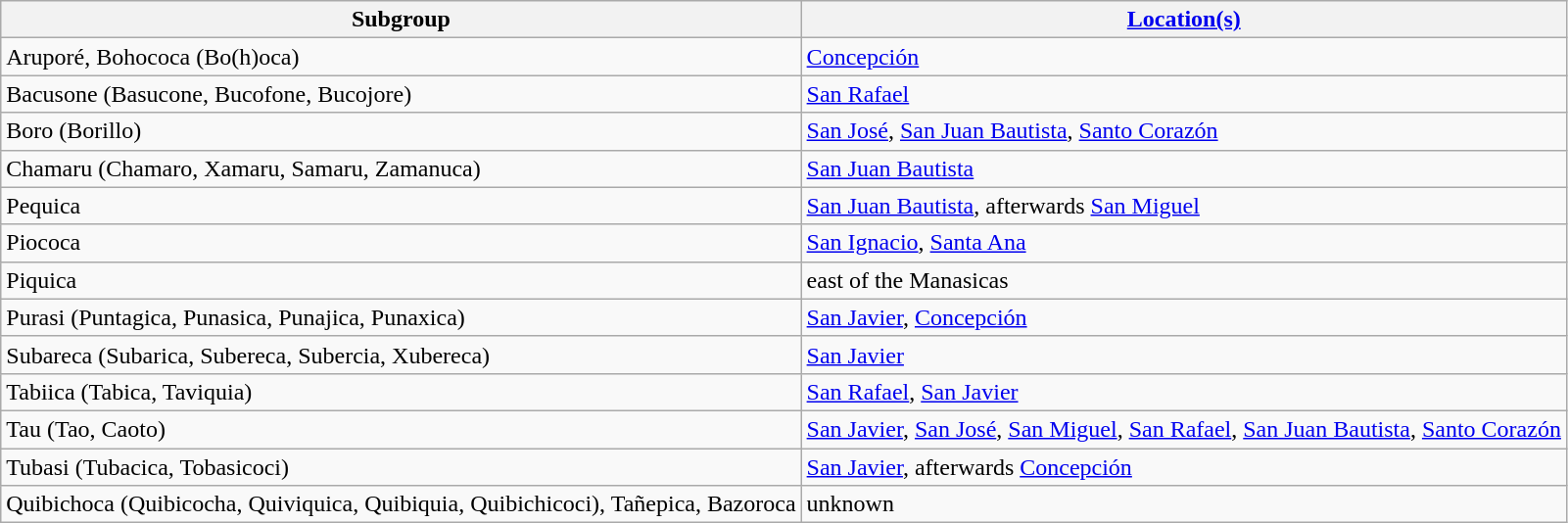<table class="wikitable sortable">
<tr>
<th>Subgroup</th>
<th><a href='#'>Location(s)</a></th>
</tr>
<tr>
<td>Aruporé, Bohococa (Bo(h)oca)</td>
<td><a href='#'>Concepción</a></td>
</tr>
<tr>
<td>Bacusone (Basucone, Bucofone, Bucojore)</td>
<td><a href='#'>San Rafael</a></td>
</tr>
<tr>
<td>Boro (Borillo)</td>
<td><a href='#'>San José</a>, <a href='#'>San Juan Bautista</a>, <a href='#'>Santo Corazón</a></td>
</tr>
<tr>
<td>Chamaru (Chamaro, Xamaru, Samaru, Zamanuca)</td>
<td><a href='#'>San Juan Bautista</a></td>
</tr>
<tr>
<td>Pequica</td>
<td><a href='#'>San Juan Bautista</a>, afterwards <a href='#'>San Miguel</a></td>
</tr>
<tr>
<td>Piococa</td>
<td><a href='#'>San Ignacio</a>, <a href='#'>Santa Ana</a></td>
</tr>
<tr>
<td>Piquica</td>
<td>east of the Manasicas</td>
</tr>
<tr>
<td>Purasi (Puntagica, Punasica, Punajica, Punaxica)</td>
<td><a href='#'>San Javier</a>, <a href='#'>Concepción</a></td>
</tr>
<tr>
<td>Subareca (Subarica, Subereca, Subercia, Xubereca)</td>
<td><a href='#'>San Javier</a></td>
</tr>
<tr>
<td>Tabiica (Tabica, Taviquia)</td>
<td><a href='#'>San Rafael</a>, <a href='#'>San Javier</a></td>
</tr>
<tr>
<td>Tau (Tao, Caoto)</td>
<td><a href='#'>San Javier</a>, <a href='#'>San José</a>, <a href='#'>San Miguel</a>, <a href='#'>San Rafael</a>, <a href='#'>San Juan Bautista</a>, <a href='#'>Santo Corazón</a></td>
</tr>
<tr>
<td>Tubasi (Tubacica, Tobasicoci)</td>
<td><a href='#'>San Javier</a>, afterwards <a href='#'>Concepción</a></td>
</tr>
<tr>
<td>Quibichoca (Quibicocha, Quiviquica, Quibiquia, Quibichicoci), Tañepica, Bazoroca</td>
<td>unknown</td>
</tr>
</table>
